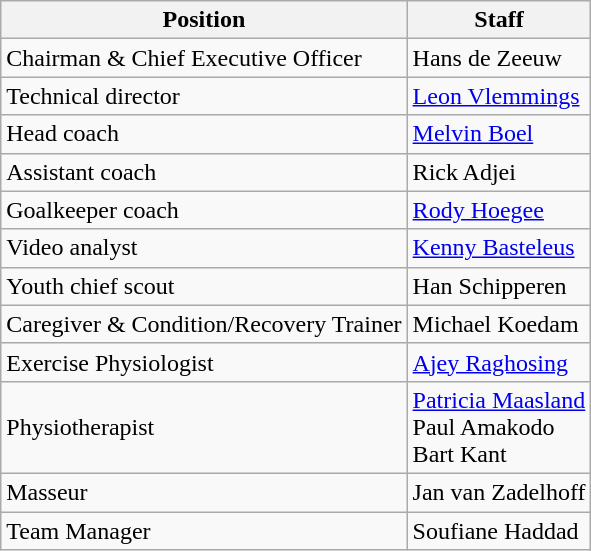<table class="wikitable">
<tr>
<th>Position</th>
<th>Staff</th>
</tr>
<tr>
<td>Chairman &  Chief Executive Officer</td>
<td> Hans de Zeeuw</td>
</tr>
<tr>
<td>Technical director</td>
<td> <a href='#'>Leon Vlemmings</a></td>
</tr>
<tr>
<td>Head coach</td>
<td> <a href='#'>Melvin Boel</a></td>
</tr>
<tr>
<td>Assistant coach</td>
<td> Rick Adjei</td>
</tr>
<tr>
<td>Goalkeeper coach</td>
<td> <a href='#'>Rody Hoegee</a></td>
</tr>
<tr>
<td>Video analyst</td>
<td> <a href='#'>Kenny Basteleus</a></td>
</tr>
<tr>
<td>Youth chief scout</td>
<td> Han Schipperen</td>
</tr>
<tr>
<td>Caregiver & Condition/Recovery Trainer</td>
<td> Michael Koedam</td>
</tr>
<tr>
<td>Exercise Physiologist</td>
<td> <a href='#'>Ajey Raghosing</a></td>
</tr>
<tr>
<td>Physiotherapist</td>
<td> <a href='#'>Patricia Maasland</a> <br>  Paul Amakodo <br>  Bart Kant</td>
</tr>
<tr>
<td>Masseur</td>
<td> Jan van Zadelhoff</td>
</tr>
<tr>
<td>Team Manager</td>
<td> Soufiane Haddad</td>
</tr>
</table>
